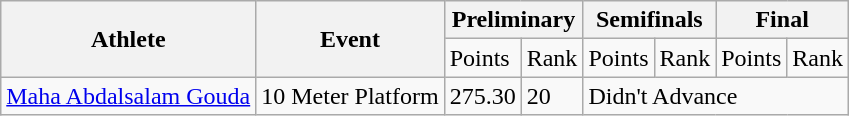<table class="wikitable">
<tr>
<th rowspan="2">Athlete</th>
<th rowspan="2">Event</th>
<th colspan="2">Preliminary</th>
<th colspan="2">Semifinals</th>
<th colspan="2">Final</th>
</tr>
<tr>
<td>Points</td>
<td>Rank</td>
<td>Points</td>
<td>Rank</td>
<td>Points</td>
<td>Rank</td>
</tr>
<tr>
<td><a href='#'>Maha Abdalsalam Gouda</a></td>
<td>10 Meter Platform</td>
<td>275.30</td>
<td>20</td>
<td colspan="4">Didn't Advance</td>
</tr>
</table>
